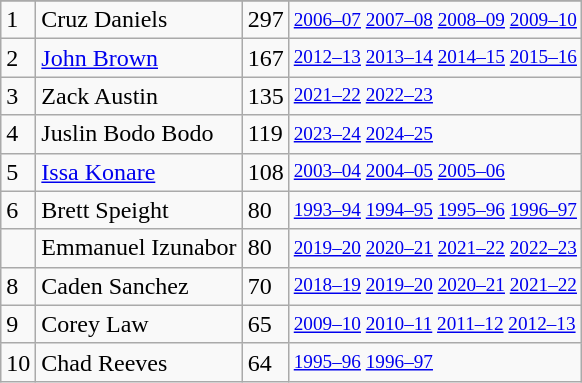<table class="wikitable">
<tr>
</tr>
<tr>
<td>1</td>
<td>Cruz Daniels</td>
<td>297</td>
<td style="font-size:80%;"><a href='#'>2006–07</a> <a href='#'>2007–08</a> <a href='#'>2008–09</a> <a href='#'>2009–10</a></td>
</tr>
<tr>
<td>2</td>
<td><a href='#'>John Brown</a></td>
<td>167</td>
<td style="font-size:80%;"><a href='#'>2012–13</a> <a href='#'>2013–14</a> <a href='#'>2014–15</a> <a href='#'>2015–16</a></td>
</tr>
<tr>
<td>3</td>
<td>Zack Austin</td>
<td>135</td>
<td style="font-size:80%;"><a href='#'>2021–22</a> <a href='#'>2022–23</a></td>
</tr>
<tr>
<td>4</td>
<td>Juslin Bodo Bodo</td>
<td>119</td>
<td style="font-size:80%;"><a href='#'>2023–24</a> <a href='#'>2024–25</a></td>
</tr>
<tr>
<td>5</td>
<td><a href='#'>Issa Konare</a></td>
<td>108</td>
<td style="font-size:80%;"><a href='#'>2003–04</a> <a href='#'>2004–05</a> <a href='#'>2005–06</a></td>
</tr>
<tr>
<td>6</td>
<td>Brett Speight</td>
<td>80</td>
<td style="font-size:80%;"><a href='#'>1993–94</a> <a href='#'>1994–95</a> <a href='#'>1995–96</a> <a href='#'>1996–97</a></td>
</tr>
<tr>
<td></td>
<td>Emmanuel Izunabor</td>
<td>80</td>
<td style="font-size:80%;"><a href='#'>2019–20</a> <a href='#'>2020–21</a> <a href='#'>2021–22</a> <a href='#'>2022–23</a></td>
</tr>
<tr>
<td>8</td>
<td>Caden Sanchez</td>
<td>70</td>
<td style="font-size:80%;"><a href='#'>2018–19</a> <a href='#'>2019–20</a> <a href='#'>2020–21</a> <a href='#'>2021–22</a></td>
</tr>
<tr>
<td>9</td>
<td>Corey Law</td>
<td>65</td>
<td style="font-size:80%;"><a href='#'>2009–10</a> <a href='#'>2010–11</a> <a href='#'>2011–12</a> <a href='#'>2012–13</a></td>
</tr>
<tr>
<td>10</td>
<td>Chad Reeves</td>
<td>64</td>
<td style="font-size:80%;"><a href='#'>1995–96</a> <a href='#'>1996–97</a></td>
</tr>
</table>
